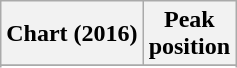<table class="wikitable sortable plainrowheaders" style="text-align:center">
<tr>
<th>Chart (2016)</th>
<th>Peak<br>position</th>
</tr>
<tr>
</tr>
<tr>
</tr>
</table>
